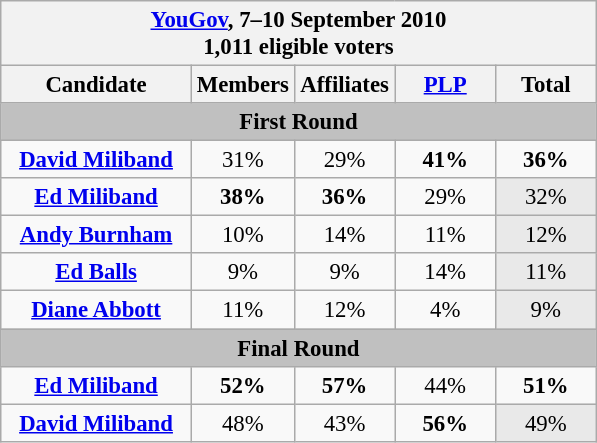<table class="wikitable" style="text-align:center; font-size:95%">
<tr>
<th colspan="5" style="width:290px; colspan=" 6"><a href='#'>YouGov</a>, 7–10 September 2010 <br> 1,011 eligible voters</th>
</tr>
<tr>
<th style="width:120px;">Candidate</th>
<th style="width:60px;">Members</th>
<th style="width:60px;">Affiliates</th>
<th style="width:60px;"><a href='#'>PLP</a></th>
<th style="width:60px;">Total</th>
</tr>
<tr>
<td colspan="7" style="background:silver;"><strong>First Round</strong></td>
</tr>
<tr>
<td><strong><a href='#'>David Miliband</a></strong></td>
<td style="text-align:center;">31%</td>
<td style="text-align:center;">29%</td>
<td style="text-align:center;" ><strong>41%</strong></td>
<td style="text-align:center;" ><strong>36%</strong></td>
</tr>
<tr>
<td><strong><a href='#'>Ed Miliband</a></strong></td>
<td style="text-align:center;" ><strong>38%</strong></td>
<td style="text-align:center;" ><strong>36%</strong></td>
<td style="text-align:center;">29%</td>
<td style="background:#e9e9e9;">32%</td>
</tr>
<tr>
<td><strong><a href='#'>Andy Burnham</a></strong></td>
<td style="text-align:center;">10%</td>
<td style="text-align:center;">14%</td>
<td style="text-align:center;">11%</td>
<td style="background:#e9e9e9;">12%</td>
</tr>
<tr>
<td><strong><a href='#'>Ed Balls</a></strong></td>
<td style="text-align:center;">9%</td>
<td style="text-align:center;">9%</td>
<td style="text-align:center;">14%</td>
<td style="background:#e9e9e9;">11%</td>
</tr>
<tr>
<td><strong><a href='#'>Diane Abbott</a></strong></td>
<td style="text-align:center;">11%</td>
<td style="text-align:center;">12%</td>
<td style="text-align:center;">4%</td>
<td style="background:#e9e9e9;">9%</td>
</tr>
<tr>
<td colspan="7" style="background:silver;"><strong>Final Round</strong></td>
</tr>
<tr>
<td><strong><a href='#'>Ed Miliband</a></strong></td>
<td style="text-align:center;" ><strong>52%</strong></td>
<td style="text-align:center;" ><strong>57%</strong></td>
<td style="text-align:center;">44%</td>
<td style="text-align:center;" ><strong>51%</strong></td>
</tr>
<tr>
<td><strong><a href='#'>David Miliband</a></strong></td>
<td style="text-align:center;">48%</td>
<td style="text-align:center;">43%</td>
<td style="text-align:center;" ><strong>56%</strong></td>
<td style="background:#e9e9e9;">49%</td>
</tr>
</table>
